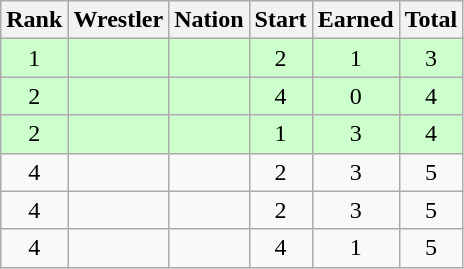<table class="wikitable sortable" style="text-align:center;">
<tr>
<th>Rank</th>
<th>Wrestler</th>
<th>Nation</th>
<th>Start</th>
<th>Earned</th>
<th>Total</th>
</tr>
<tr style="background:#cfc;">
<td>1</td>
<td align=left></td>
<td align=left></td>
<td>2</td>
<td>1</td>
<td>3</td>
</tr>
<tr style="background:#cfc;">
<td>2</td>
<td align=left></td>
<td align=left></td>
<td>4</td>
<td>0</td>
<td>4</td>
</tr>
<tr style="background:#cfc;">
<td>2</td>
<td align=left></td>
<td align=left></td>
<td>1</td>
<td>3</td>
<td>4</td>
</tr>
<tr>
<td>4</td>
<td align=left></td>
<td align=left></td>
<td>2</td>
<td>3</td>
<td>5</td>
</tr>
<tr>
<td>4</td>
<td align=left></td>
<td align=left></td>
<td>2</td>
<td>3</td>
<td>5</td>
</tr>
<tr>
<td>4</td>
<td align=left></td>
<td align=left></td>
<td>4</td>
<td>1</td>
<td>5</td>
</tr>
</table>
